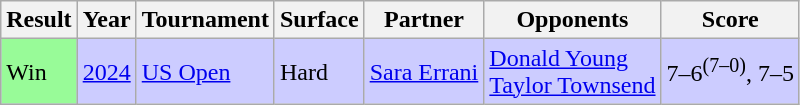<table class="wikitable">
<tr>
<th>Result</th>
<th>Year</th>
<th>Tournament</th>
<th>Surface</th>
<th>Partner</th>
<th>Opponents</th>
<th class=unsortable>Score</th>
</tr>
<tr style="background:#ccf;">
<td bgcolor=98fb98>Win</td>
<td><a href='#'>2024</a></td>
<td><a href='#'>US Open</a></td>
<td>Hard</td>
<td> <a href='#'>Sara Errani</a></td>
<td> <a href='#'>Donald Young</a><br> <a href='#'>Taylor Townsend</a></td>
<td>7–6<sup>(7–0)</sup>, 7–5</td>
</tr>
</table>
